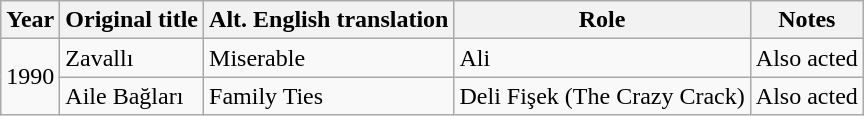<table class="wikitable sortable">
<tr>
<th>Year</th>
<th>Original title</th>
<th>Alt. English translation</th>
<th>Role</th>
<th class="unsortable">Notes</th>
</tr>
<tr>
<td rowspan=2>1990</td>
<td>Zavallı</td>
<td>Miserable</td>
<td>Ali</td>
<td>Also acted</td>
</tr>
<tr>
<td>Aile Bağları</td>
<td>Family Ties</td>
<td>Deli Fişek (The Crazy Crack)</td>
<td>Also acted</td>
</tr>
</table>
